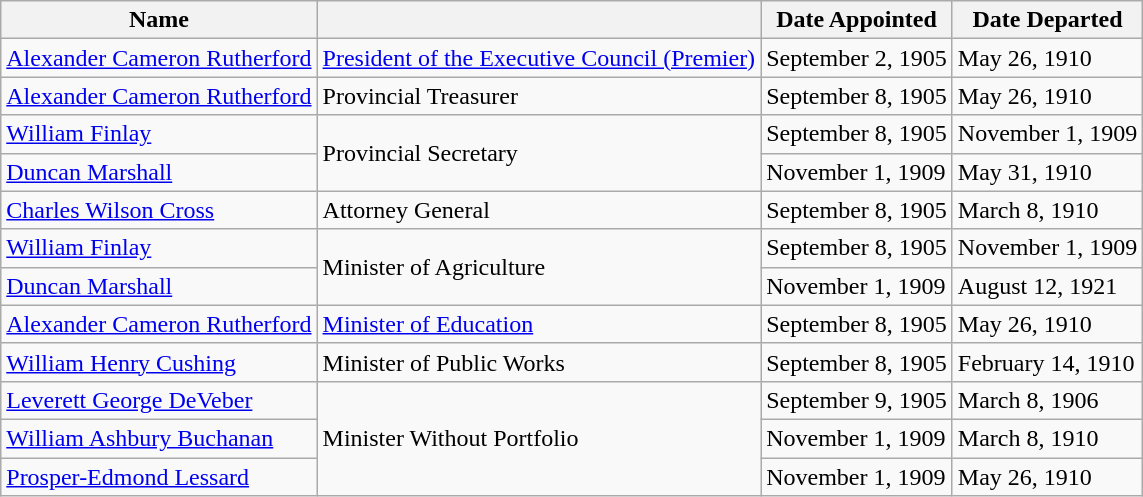<table class="wikitable sortable" style="text-align:left;">
<tr>
<th>Name</th>
<th></th>
<th>Date Appointed</th>
<th>Date Departed</th>
</tr>
<tr>
<td><a href='#'>Alexander Cameron Rutherford</a></td>
<td><a href='#'>President of the Executive Council (Premier)</a></td>
<td>September 2, 1905</td>
<td>May 26, 1910</td>
</tr>
<tr>
<td><a href='#'>Alexander Cameron Rutherford</a></td>
<td>Provincial Treasurer</td>
<td>September 8, 1905</td>
<td>May 26, 1910</td>
</tr>
<tr>
<td><a href='#'>William Finlay</a></td>
<td rowspan="2">Provincial Secretary</td>
<td>September 8, 1905</td>
<td>November 1, 1909</td>
</tr>
<tr>
<td><a href='#'>Duncan Marshall</a></td>
<td>November 1, 1909</td>
<td>May 31, 1910</td>
</tr>
<tr>
<td><a href='#'>Charles Wilson Cross</a></td>
<td>Attorney General</td>
<td>September 8, 1905</td>
<td>March 8, 1910</td>
</tr>
<tr>
<td><a href='#'>William Finlay</a></td>
<td rowspan="2">Minister of Agriculture</td>
<td>September 8, 1905</td>
<td>November 1, 1909</td>
</tr>
<tr>
<td><a href='#'>Duncan Marshall</a></td>
<td>November 1, 1909</td>
<td>August 12, 1921</td>
</tr>
<tr>
<td><a href='#'>Alexander Cameron Rutherford</a></td>
<td><a href='#'>Minister of Education</a></td>
<td>September 8, 1905</td>
<td>May 26, 1910</td>
</tr>
<tr>
<td><a href='#'>William Henry Cushing</a></td>
<td>Minister of Public Works</td>
<td>September 8, 1905</td>
<td>February 14, 1910</td>
</tr>
<tr>
<td><a href='#'>Leverett George DeVeber</a></td>
<td rowspan="3">Minister Without Portfolio</td>
<td>September 9, 1905</td>
<td>March 8, 1906</td>
</tr>
<tr>
<td><a href='#'>William Ashbury Buchanan</a></td>
<td>November 1, 1909</td>
<td>March 8, 1910</td>
</tr>
<tr>
<td><a href='#'>Prosper-Edmond Lessard</a></td>
<td>November 1, 1909</td>
<td>May 26, 1910</td>
</tr>
</table>
